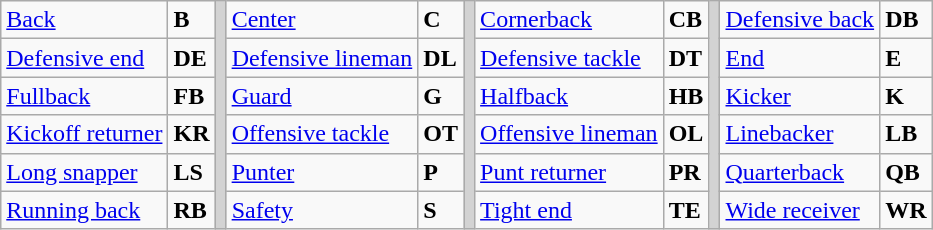<table class="wikitable">
<tr>
<td><a href='#'>Back</a></td>
<td><strong>B</strong></td>
<td rowSpan="6" style="background-color:lightgrey;"></td>
<td><a href='#'>Center</a></td>
<td><strong>C</strong></td>
<td rowSpan="6" style="background-color:lightgrey;"></td>
<td><a href='#'>Cornerback</a></td>
<td><strong>CB</strong></td>
<td rowSpan="6" style="background-color:lightgrey;"></td>
<td><a href='#'>Defensive back</a></td>
<td><strong>DB</strong></td>
</tr>
<tr>
<td><a href='#'>Defensive end</a></td>
<td><strong>DE</strong></td>
<td><a href='#'>Defensive lineman</a></td>
<td><strong>DL</strong></td>
<td><a href='#'>Defensive tackle</a></td>
<td><strong>DT</strong></td>
<td><a href='#'>End</a></td>
<td><strong>E</strong></td>
</tr>
<tr>
<td><a href='#'>Fullback</a></td>
<td><strong>FB</strong></td>
<td><a href='#'>Guard</a></td>
<td><strong>G</strong></td>
<td><a href='#'>Halfback</a></td>
<td><strong>HB</strong></td>
<td><a href='#'>Kicker</a></td>
<td><strong>K</strong></td>
</tr>
<tr>
<td><a href='#'>Kickoff returner</a></td>
<td><strong>KR</strong></td>
<td><a href='#'>Offensive tackle</a></td>
<td><strong>OT</strong></td>
<td><a href='#'>Offensive lineman</a></td>
<td><strong>OL</strong></td>
<td><a href='#'>Linebacker</a></td>
<td><strong>LB</strong></td>
</tr>
<tr>
<td><a href='#'>Long snapper</a></td>
<td><strong>LS</strong></td>
<td><a href='#'>Punter</a></td>
<td><strong>P</strong></td>
<td><a href='#'>Punt returner</a></td>
<td><strong>PR</strong></td>
<td><a href='#'>Quarterback</a></td>
<td><strong>QB</strong></td>
</tr>
<tr>
<td><a href='#'>Running back</a></td>
<td><strong>RB</strong></td>
<td><a href='#'>Safety</a></td>
<td><strong>S</strong></td>
<td><a href='#'>Tight end</a></td>
<td><strong>TE</strong></td>
<td><a href='#'>Wide receiver</a></td>
<td><strong>WR</strong></td>
</tr>
</table>
